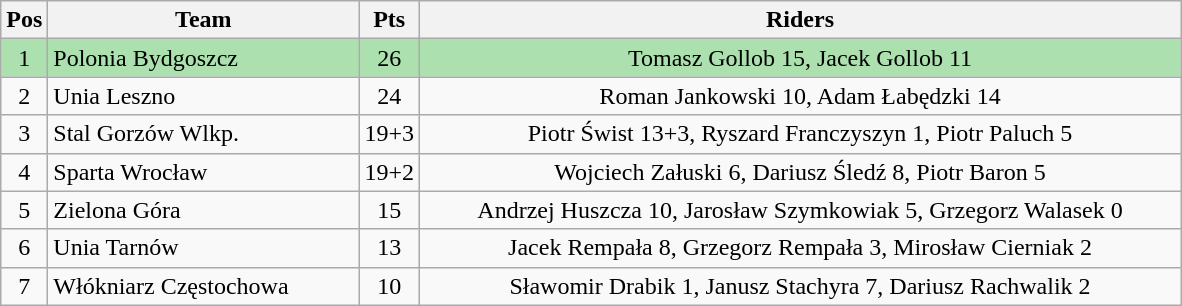<table class="wikitable" style="font-size: 100%">
<tr>
<th width=20>Pos</th>
<th width=200>Team</th>
<th width=20>Pts</th>
<th width=500>Riders</th>
</tr>
<tr align=center style="background:#ACE1AF;">
<td>1</td>
<td align="left">Polonia Bydgoszcz</td>
<td>26</td>
<td>Tomasz Gollob 15, Jacek Gollob 11</td>
</tr>
<tr align=center>
<td>2</td>
<td align="left">Unia Leszno</td>
<td>24</td>
<td>Roman Jankowski 10, Adam Łabędzki 14</td>
</tr>
<tr align=center>
<td>3</td>
<td align="left">Stal Gorzów Wlkp.</td>
<td>19+3</td>
<td>Piotr Świst 13+3, Ryszard Franczyszyn 1, Piotr Paluch 5</td>
</tr>
<tr align=center>
<td>4</td>
<td align="left">Sparta Wrocław</td>
<td>19+2</td>
<td>Wojciech Załuski 6, Dariusz Śledź 8, Piotr Baron 5</td>
</tr>
<tr align=center>
<td>5</td>
<td align="left">Zielona Góra</td>
<td>15</td>
<td>Andrzej Huszcza 10, Jarosław Szymkowiak 5, Grzegorz Walasek 0</td>
</tr>
<tr align=center>
<td>6</td>
<td align="left">Unia Tarnów</td>
<td>13</td>
<td>Jacek Rempała 8, Grzegorz Rempała 3, Mirosław Cierniak 2</td>
</tr>
<tr align=center>
<td>7</td>
<td align="left">Włókniarz Częstochowa</td>
<td>10</td>
<td>Sławomir Drabik 1, Janusz Stachyra 7, Dariusz Rachwalik 2</td>
</tr>
</table>
